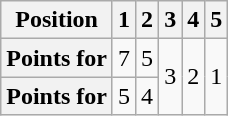<table class="wikitable floatright" style="text-align: center">
<tr>
<th scope="col">Position</th>
<th scope="col">1</th>
<th scope="col">2</th>
<th scope="col">3</th>
<th scope="col">4</th>
<th scope="col">5</th>
</tr>
<tr>
<th scope="row">Points for </th>
<td>7</td>
<td>5</td>
<td rowspan=2>3</td>
<td rowspan=2>2</td>
<td rowspan=2>1</td>
</tr>
<tr>
<th scope="row">Points for </th>
<td>5</td>
<td>4</td>
</tr>
</table>
